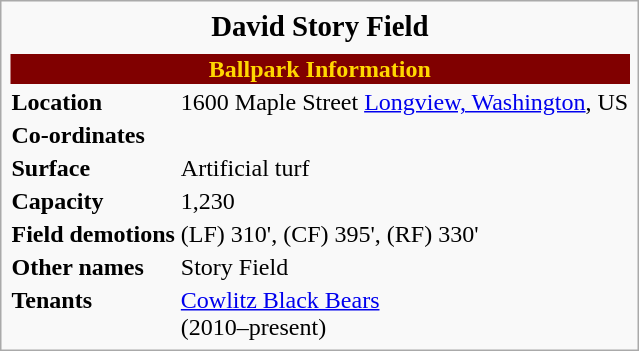<table class=infobox>
<tr>
<th colspan=2 style="background:; color:black" align="center" width="300px"><big>David Story Field</big><br></th>
</tr>
<tr>
<th colspan=2 align="center"></th>
</tr>
<tr>
<th colspan=2 style="background: maroon; color:gold" align="center" width="300px">Ballpark Information</th>
</tr>
<tr>
<td><strong>Location</strong></td>
<td>1600 Maple Street <a href='#'>Longview, Washington</a>, US</td>
</tr>
<tr>
<td><strong>Co-ordinates</strong></td>
<td></td>
</tr>
<tr>
<td><strong>Surface</strong></td>
<td>Artificial turf</td>
</tr>
<tr>
<td><strong>Capacity</strong></td>
<td>1,230</td>
</tr>
<tr>
<td><strong>Field demotions</strong></td>
<td>(LF) 310', (CF) 395', (RF) 330'</td>
</tr>
<tr>
<td><strong>Other names</strong></td>
<td>Story Field</td>
</tr>
<tr>
<td><strong>Tenants</strong></td>
<td><a href='#'>Cowlitz Black Bears</a><br>(2010–present)</td>
</tr>
</table>
